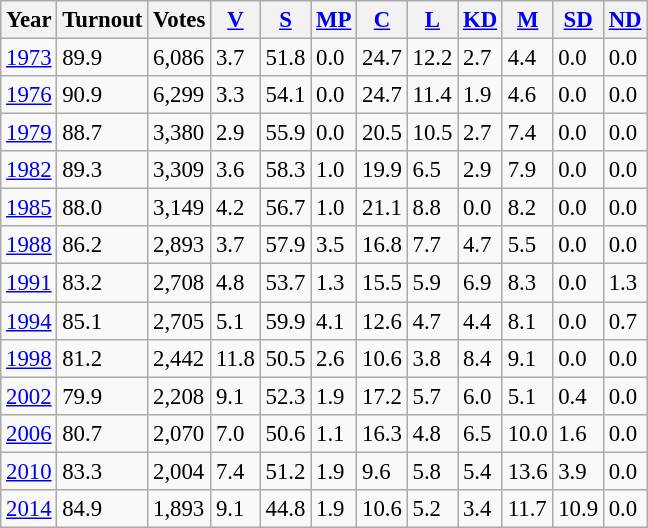<table class="wikitable sortable" style="font-size: 95%;">
<tr>
<th>Year</th>
<th>Turnout</th>
<th>Votes</th>
<th><a href='#'>V</a></th>
<th><a href='#'>S</a></th>
<th><a href='#'>MP</a></th>
<th><a href='#'>C</a></th>
<th><a href='#'>L</a></th>
<th><a href='#'>KD</a></th>
<th><a href='#'>M</a></th>
<th><a href='#'>SD</a></th>
<th><a href='#'>ND</a></th>
</tr>
<tr>
<td><a href='#'>1973</a></td>
<td>89.9</td>
<td>6,086</td>
<td>3.7</td>
<td>51.8</td>
<td>0.0</td>
<td>24.7</td>
<td>12.2</td>
<td>2.7</td>
<td>4.4</td>
<td>0.0</td>
<td>0.0</td>
</tr>
<tr>
<td><a href='#'>1976</a></td>
<td>90.9</td>
<td>6,299</td>
<td>3.3</td>
<td>54.1</td>
<td>0.0</td>
<td>24.7</td>
<td>11.4</td>
<td>1.9</td>
<td>4.6</td>
<td>0.0</td>
<td>0.0</td>
</tr>
<tr>
<td><a href='#'>1979</a></td>
<td>88.7</td>
<td>3,380</td>
<td>2.9</td>
<td>55.9</td>
<td>0.0</td>
<td>20.5</td>
<td>10.5</td>
<td>2.7</td>
<td>7.4</td>
<td>0.0</td>
<td>0.0</td>
</tr>
<tr>
<td><a href='#'>1982</a></td>
<td>89.3</td>
<td>3,309</td>
<td>3.6</td>
<td>58.3</td>
<td>1.0</td>
<td>19.9</td>
<td>6.5</td>
<td>2.9</td>
<td>7.9</td>
<td>0.0</td>
<td>0.0</td>
</tr>
<tr>
<td><a href='#'>1985</a></td>
<td>88.0</td>
<td>3,149</td>
<td>4.2</td>
<td>56.7</td>
<td>1.0</td>
<td>21.1</td>
<td>8.8</td>
<td>0.0</td>
<td>8.2</td>
<td>0.0</td>
<td>0.0</td>
</tr>
<tr>
<td><a href='#'>1988</a></td>
<td>86.2</td>
<td>2,893</td>
<td>3.7</td>
<td>57.9</td>
<td>3.5</td>
<td>16.8</td>
<td>7.7</td>
<td>4.7</td>
<td>5.5</td>
<td>0.0</td>
<td>0.0</td>
</tr>
<tr>
<td><a href='#'>1991</a></td>
<td>83.2</td>
<td>2,708</td>
<td>4.8</td>
<td>53.7</td>
<td>1.3</td>
<td>15.5</td>
<td>5.9</td>
<td>6.9</td>
<td>8.3</td>
<td>0.0</td>
<td>1.3</td>
</tr>
<tr>
<td><a href='#'>1994</a></td>
<td>85.1</td>
<td>2,705</td>
<td>5.1</td>
<td>59.9</td>
<td>4.1</td>
<td>12.6</td>
<td>4.7</td>
<td>4.4</td>
<td>8.1</td>
<td>0.0</td>
<td>0.7</td>
</tr>
<tr>
<td><a href='#'>1998</a></td>
<td>81.2</td>
<td>2,442</td>
<td>11.8</td>
<td>50.5</td>
<td>2.6</td>
<td>10.6</td>
<td>3.8</td>
<td>8.4</td>
<td>9.1</td>
<td>0.0</td>
<td>0.0</td>
</tr>
<tr>
<td><a href='#'>2002</a></td>
<td>79.9</td>
<td>2,208</td>
<td>9.1</td>
<td>52.3</td>
<td>1.9</td>
<td>17.2</td>
<td>5.7</td>
<td>6.0</td>
<td>5.1</td>
<td>0.4</td>
<td>0.0</td>
</tr>
<tr>
<td><a href='#'>2006</a></td>
<td>80.7</td>
<td>2,070</td>
<td>7.0</td>
<td>50.6</td>
<td>1.1</td>
<td>16.3</td>
<td>4.8</td>
<td>6.5</td>
<td>10.0</td>
<td>1.6</td>
<td>0.0</td>
</tr>
<tr>
<td><a href='#'>2010</a></td>
<td>83.3</td>
<td>2,004</td>
<td>7.4</td>
<td>51.2</td>
<td>1.9</td>
<td>9.6</td>
<td>5.8</td>
<td>5.4</td>
<td>13.6</td>
<td>3.9</td>
<td>0.0</td>
</tr>
<tr>
<td><a href='#'>2014</a></td>
<td>84.9</td>
<td>1,893</td>
<td>9.1</td>
<td>44.8</td>
<td>1.9</td>
<td>10.6</td>
<td>5.2</td>
<td>3.4</td>
<td>11.7</td>
<td>10.9</td>
<td>0.0</td>
</tr>
</table>
